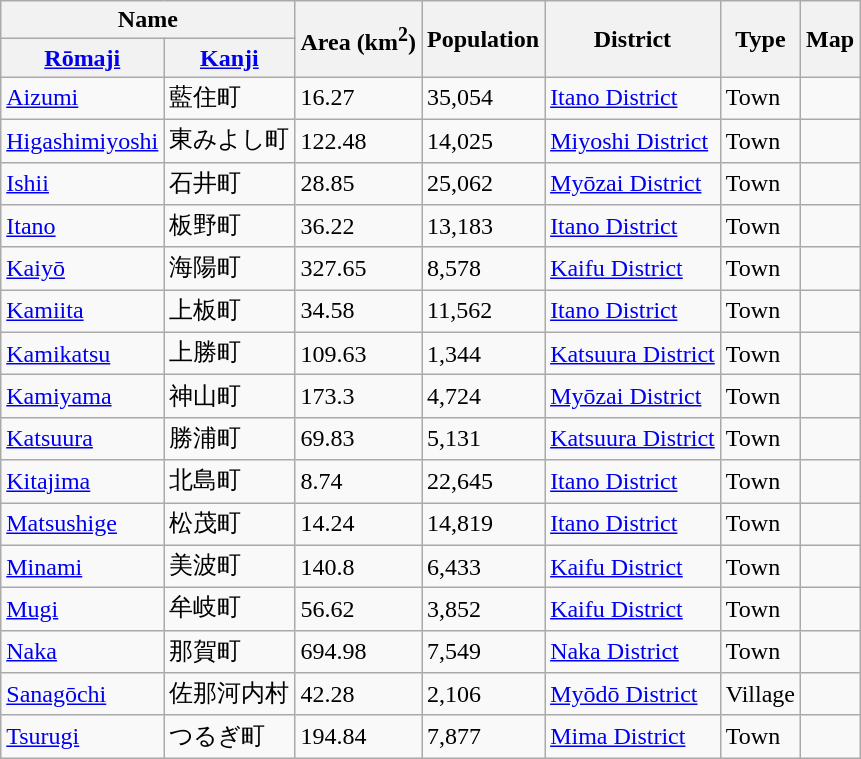<table class="wikitable sortable">
<tr>
<th colspan="2">Name</th>
<th rowspan="2">Area (km<sup>2</sup>)</th>
<th rowspan="2">Population</th>
<th rowspan="2">District</th>
<th rowspan="2">Type</th>
<th rowspan="2">Map</th>
</tr>
<tr>
<th><a href='#'>Rōmaji</a></th>
<th><a href='#'>Kanji</a></th>
</tr>
<tr>
<td> <a href='#'>Aizumi</a></td>
<td>藍住町</td>
<td>16.27</td>
<td>35,054</td>
<td><a href='#'>Itano District</a></td>
<td>Town</td>
<td></td>
</tr>
<tr>
<td> <a href='#'>Higashimiyoshi</a></td>
<td>東みよし町</td>
<td>122.48</td>
<td>14,025</td>
<td><a href='#'>Miyoshi District</a></td>
<td>Town</td>
<td></td>
</tr>
<tr>
<td> <a href='#'>Ishii</a></td>
<td>石井町</td>
<td>28.85</td>
<td>25,062</td>
<td><a href='#'>Myōzai District</a></td>
<td>Town</td>
<td></td>
</tr>
<tr>
<td> <a href='#'>Itano</a></td>
<td>板野町</td>
<td>36.22</td>
<td>13,183</td>
<td><a href='#'>Itano District</a></td>
<td>Town</td>
<td></td>
</tr>
<tr>
<td> <a href='#'>Kaiyō</a></td>
<td>海陽町</td>
<td>327.65</td>
<td>8,578</td>
<td><a href='#'>Kaifu District</a></td>
<td>Town</td>
<td></td>
</tr>
<tr>
<td> <a href='#'>Kamiita</a></td>
<td>上板町</td>
<td>34.58</td>
<td>11,562</td>
<td><a href='#'>Itano District</a></td>
<td>Town</td>
<td></td>
</tr>
<tr>
<td> <a href='#'>Kamikatsu</a></td>
<td>上勝町</td>
<td>109.63</td>
<td>1,344</td>
<td><a href='#'>Katsuura District</a></td>
<td>Town</td>
<td></td>
</tr>
<tr>
<td> <a href='#'>Kamiyama</a></td>
<td>神山町</td>
<td>173.3</td>
<td>4,724</td>
<td><a href='#'>Myōzai District</a></td>
<td>Town</td>
<td></td>
</tr>
<tr>
<td> <a href='#'>Katsuura</a></td>
<td>勝浦町</td>
<td>69.83</td>
<td>5,131</td>
<td><a href='#'>Katsuura District</a></td>
<td>Town</td>
<td></td>
</tr>
<tr>
<td> <a href='#'>Kitajima</a></td>
<td>北島町</td>
<td>8.74</td>
<td>22,645</td>
<td><a href='#'>Itano District</a></td>
<td>Town</td>
<td></td>
</tr>
<tr>
<td> <a href='#'>Matsushige</a></td>
<td>松茂町</td>
<td>14.24</td>
<td>14,819</td>
<td><a href='#'>Itano District</a></td>
<td>Town</td>
<td></td>
</tr>
<tr>
<td> <a href='#'>Minami</a></td>
<td>美波町</td>
<td>140.8</td>
<td>6,433</td>
<td><a href='#'>Kaifu District</a></td>
<td>Town</td>
<td></td>
</tr>
<tr>
<td> <a href='#'>Mugi</a></td>
<td>牟岐町</td>
<td>56.62</td>
<td>3,852</td>
<td><a href='#'>Kaifu District</a></td>
<td>Town</td>
<td></td>
</tr>
<tr>
<td> <a href='#'>Naka</a></td>
<td>那賀町</td>
<td>694.98</td>
<td>7,549</td>
<td><a href='#'>Naka District</a></td>
<td>Town</td>
<td></td>
</tr>
<tr>
<td> <a href='#'>Sanagōchi</a></td>
<td>佐那河内村</td>
<td>42.28</td>
<td>2,106</td>
<td><a href='#'>Myōdō District</a></td>
<td>Village</td>
<td></td>
</tr>
<tr>
<td> <a href='#'>Tsurugi</a></td>
<td>つるぎ町</td>
<td>194.84</td>
<td>7,877</td>
<td><a href='#'>Mima District</a></td>
<td>Town</td>
<td></td>
</tr>
</table>
